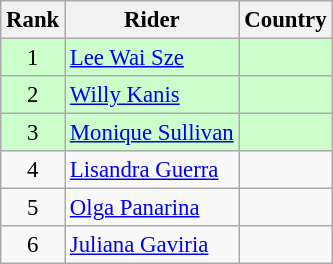<table class="wikitable sortable" style="font-size:95%" style="width:25em;">
<tr>
<th>Rank</th>
<th>Rider</th>
<th>Country</th>
</tr>
<tr bgcolor=ccffcc>
<td align=center>1</td>
<td><a href='#'>Lee Wai Sze</a></td>
<td></td>
</tr>
<tr bgcolor=ccffcc>
<td align=center>2</td>
<td><a href='#'>Willy Kanis</a></td>
<td></td>
</tr>
<tr bgcolor=ccffcc>
<td align=center>3</td>
<td><a href='#'>Monique Sullivan</a></td>
<td></td>
</tr>
<tr>
<td align=center>4</td>
<td><a href='#'>Lisandra Guerra</a></td>
<td></td>
</tr>
<tr>
<td align=center>5</td>
<td><a href='#'>Olga Panarina</a></td>
<td></td>
</tr>
<tr>
<td align=center>6</td>
<td><a href='#'>Juliana Gaviria</a></td>
<td></td>
</tr>
</table>
